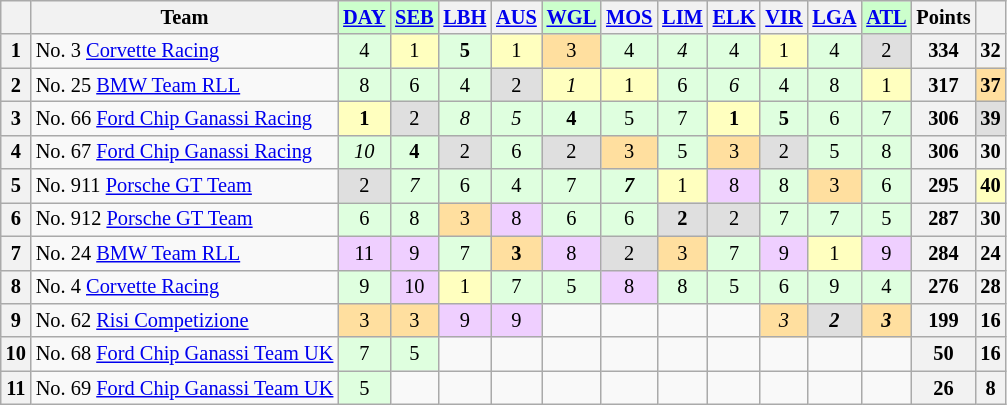<table class="wikitable" style="font-size:85%; text-align:center">
<tr style="background:#f9f9f9; vertical-align:top;">
<th valign=middle></th>
<th valign=middle>Team</th>
<td style="background:#ccffcc;"><strong><a href='#'>DAY</a></strong></td>
<td style="background:#ccffcc;"><strong><a href='#'>SEB</a></strong></td>
<th><a href='#'>LBH</a></th>
<th><a href='#'>AUS</a></th>
<td style="background:#ccffcc;"><strong><a href='#'>WGL</a></strong></td>
<th><a href='#'>MOS</a></th>
<th><a href='#'>LIM</a></th>
<th><a href='#'>ELK</a></th>
<th><a href='#'>VIR</a></th>
<th><a href='#'>LGA</a></th>
<td style="background:#ccffcc;"><strong><a href='#'>ATL</a></strong></td>
<th valign=middle>Points</th>
<th valign=middle></th>
</tr>
<tr>
<th>1</th>
<td align=left>No. 3 <a href='#'>Corvette Racing</a></td>
<td style="background:#dfffdf;">4</td>
<td style="background:#ffffbf;">1</td>
<td style="background:#dfffdf;"><strong>5</strong></td>
<td style="background:#ffffbf;">1</td>
<td style="background:#ffdf9f;">3</td>
<td style="background:#dfffdf;">4</td>
<td style="background:#dfffdf;"><em>4</em></td>
<td style="background:#dfffdf;">4</td>
<td style="background:#ffffbf;">1</td>
<td style="background:#dfffdf;">4</td>
<td style="background:#dfdfdf;">2</td>
<th>334</th>
<th>32</th>
</tr>
<tr>
<th>2</th>
<td align=left>No. 25 <a href='#'>BMW Team RLL</a></td>
<td style="background:#dfffdf;">8</td>
<td style="background:#dfffdf;">6</td>
<td style="background:#dfffdf;">4</td>
<td style="background:#dfdfdf;">2</td>
<td style="background:#ffffbf;"><em>1</em></td>
<td style="background:#ffffbf;">1</td>
<td style="background:#dfffdf;">6</td>
<td style="background:#dfffdf;"><em>6</em></td>
<td style="background:#dfffdf;">4</td>
<td style="background:#dfffdf;">8</td>
<td style="background:#ffffbf;">1</td>
<th>317</th>
<td style="background:#ffdf9f;"><strong>37</strong></td>
</tr>
<tr>
<th>3</th>
<td align=left>No. 66 <a href='#'>Ford Chip Ganassi Racing</a></td>
<td style="background:#ffffbf;"><strong>1</strong></td>
<td style="background:#dfdfdf;">2</td>
<td style="background:#dfffdf;"><em>8</em></td>
<td style="background:#dfffdf;"><em>5</em></td>
<td style="background:#dfffdf;"><strong>4</strong></td>
<td style="background:#dfffdf;">5</td>
<td style="background:#dfffdf;">7</td>
<td style="background:#ffffbf;"><strong>1</strong></td>
<td style="background:#dfffdf;"><strong>5</strong></td>
<td style="background:#dfffdf;">6</td>
<td style="background:#dfffdf;">7</td>
<th>306</th>
<td style="background:#dfdfdf;"><strong>39</strong></td>
</tr>
<tr>
<th>4</th>
<td align=left>No. 67 <a href='#'>Ford Chip Ganassi Racing</a></td>
<td style="background:#dfffdf;"><em>10</em></td>
<td style="background:#dfffdf;"><strong>4</strong></td>
<td style="background:#dfdfdf;">2</td>
<td style="background:#dfffdf;">6</td>
<td style="background:#dfdfdf;">2</td>
<td style="background:#ffdf9f;">3</td>
<td style="background:#dfffdf;">5</td>
<td style="background:#ffdf9f;">3</td>
<td style="background:#dfdfdf;">2</td>
<td style="background:#dfffdf;">5</td>
<td style="background:#dfffdf;">8</td>
<th>306</th>
<th>30</th>
</tr>
<tr>
<th>5</th>
<td align=left>No. 911 <a href='#'>Porsche GT Team</a></td>
<td style="background:#dfdfdf;">2</td>
<td style="background:#dfffdf;"><em>7</em></td>
<td style="background:#dfffdf;">6</td>
<td style="background:#dfffdf;">4</td>
<td style="background:#dfffdf;">7</td>
<td style="background:#dfffdf;"><strong><em>7</em></strong></td>
<td style="background:#ffffbf;">1</td>
<td style="background:#efcfff;">8</td>
<td style="background:#dfffdf;">8</td>
<td style="background:#ffdf9f;">3</td>
<td style="background:#dfffdf;">6</td>
<th>295</th>
<td style="background:#ffffbf;"><strong>40</strong></td>
</tr>
<tr>
<th>6</th>
<td align=left>No. 912 <a href='#'>Porsche GT Team</a></td>
<td style="background:#dfffdf;">6</td>
<td style="background:#dfffdf;">8</td>
<td style="background:#ffdf9f;">3</td>
<td style="background:#efcfff;">8</td>
<td style="background:#dfffdf;">6</td>
<td style="background:#dfffdf;">6</td>
<td style="background:#dfdfdf;"><strong>2</strong></td>
<td style="background:#dfdfdf;">2</td>
<td style="background:#dfffdf;">7</td>
<td style="background:#dfffdf;">7</td>
<td style="background:#dfffdf;">5</td>
<th>287</th>
<th>30</th>
</tr>
<tr>
<th>7</th>
<td align=left>No. 24 <a href='#'>BMW Team RLL</a></td>
<td style="background:#efcfff;">11</td>
<td style="background:#efcfff;">9</td>
<td style="background:#dfffdf;">7</td>
<td style="background:#ffdf9f;"><strong>3</strong></td>
<td style="background:#efcfff;">8</td>
<td style="background:#dfdfdf;">2</td>
<td style="background:#ffdf9f;">3</td>
<td style="background:#dfffdf;">7</td>
<td style="background:#efcfff;">9</td>
<td style="background:#ffffbf;">1</td>
<td style="background:#efcfff;">9</td>
<th>284</th>
<th>24</th>
</tr>
<tr>
<th>8</th>
<td align=left>No. 4 <a href='#'>Corvette Racing</a></td>
<td style="background:#dfffdf;">9</td>
<td style="background:#efcfff;">10</td>
<td style="background:#ffffbf;">1</td>
<td style="background:#dfffdf;">7</td>
<td style="background:#dfffdf;">5</td>
<td style="background:#efcfff;">8</td>
<td style="background:#dfffdf;">8</td>
<td style="background:#dfffdf;">5</td>
<td style="background:#dfffdf;">6</td>
<td style="background:#dfffdf;">9</td>
<td style="background:#dfffdf;">4</td>
<th>276</th>
<th>28</th>
</tr>
<tr>
<th>9</th>
<td align=left>No. 62 <a href='#'>Risi Competizione</a></td>
<td style="background:#ffdf9f;">3</td>
<td style="background:#ffdf9f;">3</td>
<td style="background:#efcfff;">9</td>
<td style="background:#efcfff;">9</td>
<td></td>
<td></td>
<td></td>
<td></td>
<td style="background:#ffdf9f;"><em>3</em></td>
<td style="background:#dfdfdf;"><strong><em>2</em></strong></td>
<td style="background:#ffdf9f;"><strong><em>3</em></strong></td>
<th>199</th>
<th>16</th>
</tr>
<tr>
<th>10</th>
<td align=left>No. 68 <a href='#'>Ford Chip Ganassi Team UK</a></td>
<td style="background:#dfffdf;">7</td>
<td style="background:#dfffdf;">5</td>
<td></td>
<td></td>
<td></td>
<td></td>
<td></td>
<td></td>
<td></td>
<td></td>
<td></td>
<th>50</th>
<th>16</th>
</tr>
<tr>
<th>11</th>
<td align=left>No. 69 <a href='#'>Ford Chip Ganassi Team UK</a></td>
<td style="background:#dfffdf;">5</td>
<td></td>
<td></td>
<td></td>
<td></td>
<td></td>
<td></td>
<td></td>
<td></td>
<td></td>
<td></td>
<th>26</th>
<th>8</th>
</tr>
</table>
